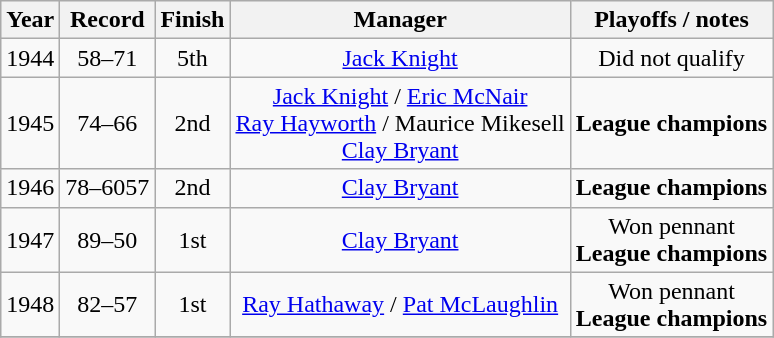<table class="wikitable">
<tr style="background: #F2F2F2;">
<th>Year</th>
<th>Record</th>
<th>Finish</th>
<th>Manager</th>
<th>Playoffs / notes</th>
</tr>
<tr align=center>
<td>1944</td>
<td>58–71</td>
<td>5th</td>
<td><a href='#'>Jack Knight</a></td>
<td>Did not qualify</td>
</tr>
<tr align=center>
<td>1945</td>
<td>74–66</td>
<td>2nd</td>
<td><a href='#'>Jack Knight</a> / <a href='#'>Eric McNair</a> <br> <a href='#'>Ray Hayworth</a> / Maurice Mikesell <br> <a href='#'>Clay Bryant</a></td>
<td><strong>League champions</strong></td>
</tr>
<tr align=center>
<td>1946</td>
<td>78–6057</td>
<td>2nd</td>
<td><a href='#'>Clay Bryant</a></td>
<td><strong>League champions</strong></td>
</tr>
<tr align=center>
<td>1947</td>
<td>89–50</td>
<td>1st</td>
<td><a href='#'>Clay Bryant</a></td>
<td>Won pennant<br> <strong>League champions</strong></td>
</tr>
<tr align=center>
<td>1948</td>
<td>82–57</td>
<td>1st</td>
<td><a href='#'>Ray Hathaway</a> / <a href='#'>Pat McLaughlin</a></td>
<td>Won pennant<br> <strong>League champions</strong></td>
</tr>
<tr align=center>
</tr>
</table>
